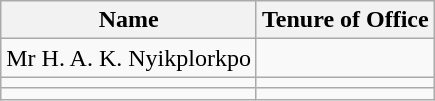<table class="wikitable">
<tr>
<th>Name</th>
<th>Tenure of Office</th>
</tr>
<tr>
<td>Mr H. A. K. Nyikplorkpo</td>
<td></td>
</tr>
<tr>
<td></td>
<td></td>
</tr>
<tr>
<td></td>
<td></td>
</tr>
</table>
